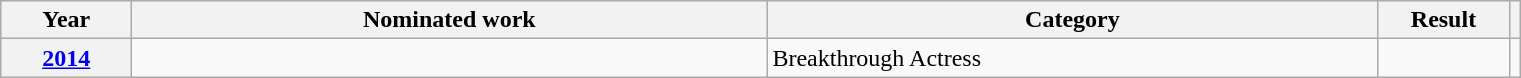<table class=wikitable>
<tr>
<th scope="col" style="width:5em;">Year</th>
<th scope="col" style="width:26em;">Nominated work</th>
<th scope="col" style="width:25em;">Category</th>
<th scope="col" style="width:5em;">Result</th>
<th scope="col"></th>
</tr>
<tr>
<th scope="row"><a href='#'>2014</a></th>
<td></td>
<td>Breakthrough Actress</td>
<td></td>
<td style="text-align:center;"></td>
</tr>
</table>
